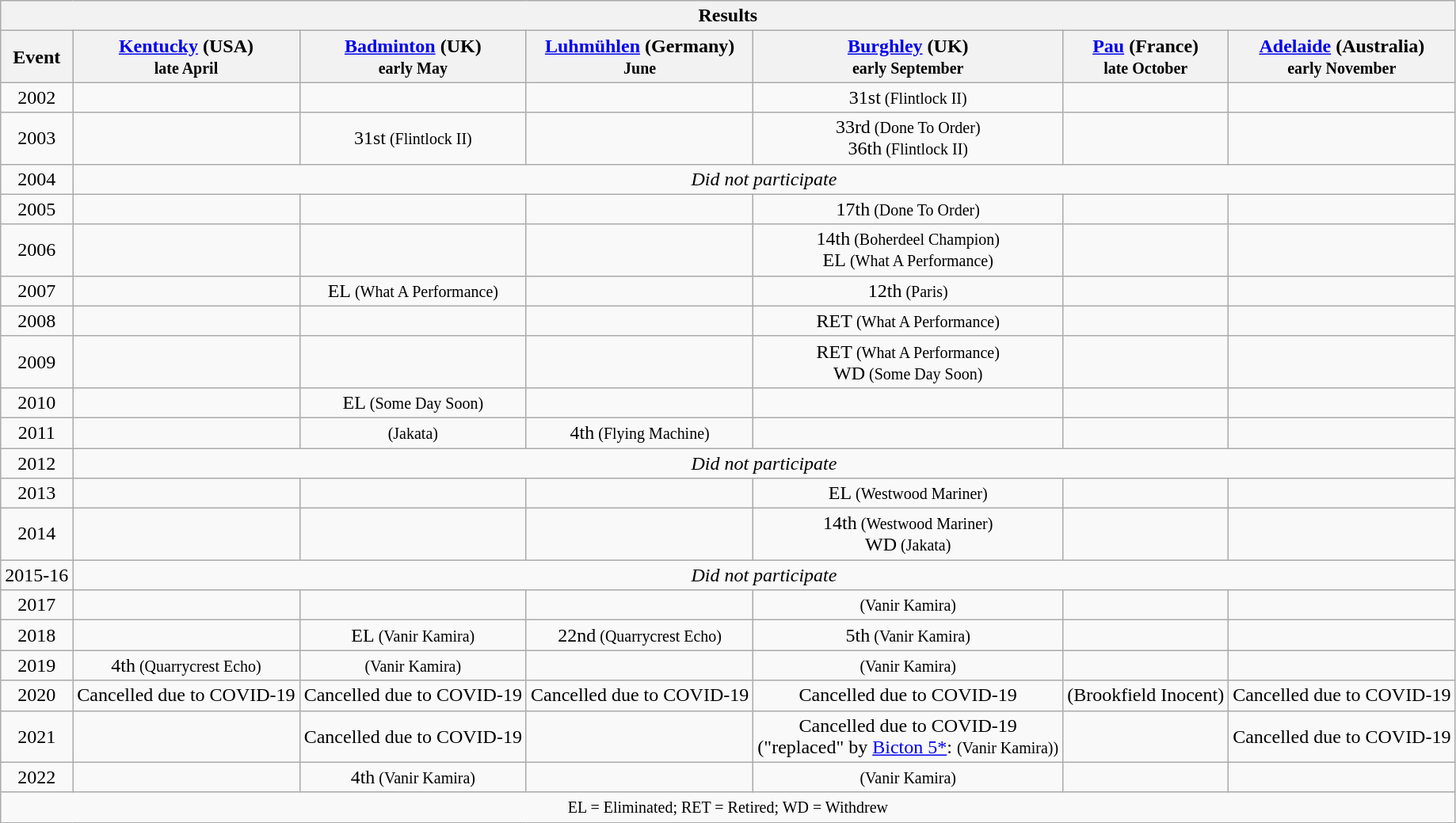<table class="wikitable" style="text-align:center">
<tr>
<th colspan="7" align="center"><strong>Results</strong></th>
</tr>
<tr>
<th>Event</th>
<th><a href='#'>Kentucky</a> (USA)<br><small>late April</small></th>
<th><a href='#'>Badminton</a> (UK)<br><small>early May</small></th>
<th><a href='#'>Luhmühlen</a> (Germany)<br><small>June</small></th>
<th><a href='#'>Burghley</a> (UK)<br><small>early September</small></th>
<th><a href='#'>Pau</a> (France)<br><small>late October</small></th>
<th><a href='#'>Adelaide</a> (Australia)<br><small>early November</small></th>
</tr>
<tr>
<td>2002</td>
<td></td>
<td></td>
<td></td>
<td>31st<small> (Flintlock II)</small></td>
<td></td>
<td></td>
</tr>
<tr>
<td>2003</td>
<td></td>
<td>31st<small> (Flintlock II)</small></td>
<td></td>
<td>33rd<small> (Done To Order)</small><br>36th<small> (Flintlock II)</small></td>
<td></td>
<td></td>
</tr>
<tr>
<td>2004</td>
<td colspan="6"><em>Did not participate</em></td>
</tr>
<tr>
<td>2005</td>
<td></td>
<td></td>
<td></td>
<td>17th<small> (Done To Order)</small></td>
<td></td>
<td></td>
</tr>
<tr>
<td>2006</td>
<td></td>
<td></td>
<td></td>
<td>14th<small> (Boherdeel Champion)</small><br>EL<small> (What A Performance)</small></td>
<td></td>
<td></td>
</tr>
<tr>
<td>2007</td>
<td></td>
<td>EL<small> (What A Performance)</small></td>
<td></td>
<td>12th<small> (Paris)</small></td>
<td></td>
<td></td>
</tr>
<tr>
<td>2008</td>
<td></td>
<td></td>
<td></td>
<td>RET<small> (What A Performance)</small></td>
<td></td>
<td></td>
</tr>
<tr>
<td>2009</td>
<td></td>
<td></td>
<td></td>
<td>RET<small> (What A Performance)</small><br>WD<small> (Some Day Soon)</small></td>
<td></td>
<td></td>
</tr>
<tr>
<td>2010</td>
<td></td>
<td>EL<small> (Some Day Soon)</small></td>
<td></td>
<td></td>
<td></td>
<td></td>
</tr>
<tr>
<td>2011</td>
<td></td>
<td><small> (Jakata)</small></td>
<td>4th<small> (Flying Machine)</small></td>
<td></td>
<td></td>
<td></td>
</tr>
<tr>
<td>2012</td>
<td colspan="6"><em>Did not participate</em></td>
</tr>
<tr>
<td>2013</td>
<td></td>
<td></td>
<td></td>
<td>EL<small> (Westwood Mariner)</small></td>
<td></td>
<td></td>
</tr>
<tr>
<td>2014</td>
<td></td>
<td></td>
<td></td>
<td>14th<small> (Westwood Mariner)</small><br>WD<small> (Jakata)</small></td>
<td></td>
<td></td>
</tr>
<tr>
<td>2015-16</td>
<td colspan="6"><em>Did not participate</em></td>
</tr>
<tr>
<td>2017</td>
<td></td>
<td></td>
<td></td>
<td><small> (Vanir Kamira)</small></td>
<td></td>
<td></td>
</tr>
<tr>
<td>2018</td>
<td></td>
<td>EL<small> (Vanir Kamira)</small></td>
<td>22nd<small> (Quarrycrest Echo)</small></td>
<td>5th<small> (Vanir Kamira)</small></td>
<td></td>
<td></td>
</tr>
<tr>
<td>2019</td>
<td>4th<small> (Quarrycrest Echo)</small></td>
<td><small> (Vanir Kamira)</small></td>
<td></td>
<td><small> (Vanir Kamira)</small></td>
<td></td>
<td></td>
</tr>
<tr>
<td>2020</td>
<td>Cancelled due to COVID-19</td>
<td>Cancelled due to COVID-19</td>
<td>Cancelled due to COVID-19</td>
<td>Cancelled due to COVID-19</td>
<td> (Brookfield Inocent)</td>
<td>Cancelled due to COVID-19</td>
</tr>
<tr>
<td>2021</td>
<td></td>
<td>Cancelled due to COVID-19</td>
<td></td>
<td>Cancelled due to COVID-19<br>("replaced" by <a href='#'>Bicton 5*</a>: <small>(Vanir Kamira))</small></td>
<td></td>
<td>Cancelled due to COVID-19</td>
</tr>
<tr>
<td>2022</td>
<td></td>
<td>4th<small> (Vanir Kamira)</small></td>
<td></td>
<td><small> (Vanir Kamira)</small></td>
<td></td>
<td></td>
</tr>
<tr>
<td colspan="7" align="center"><small> EL = Eliminated; RET = Retired; WD = Withdrew </small></td>
</tr>
</table>
